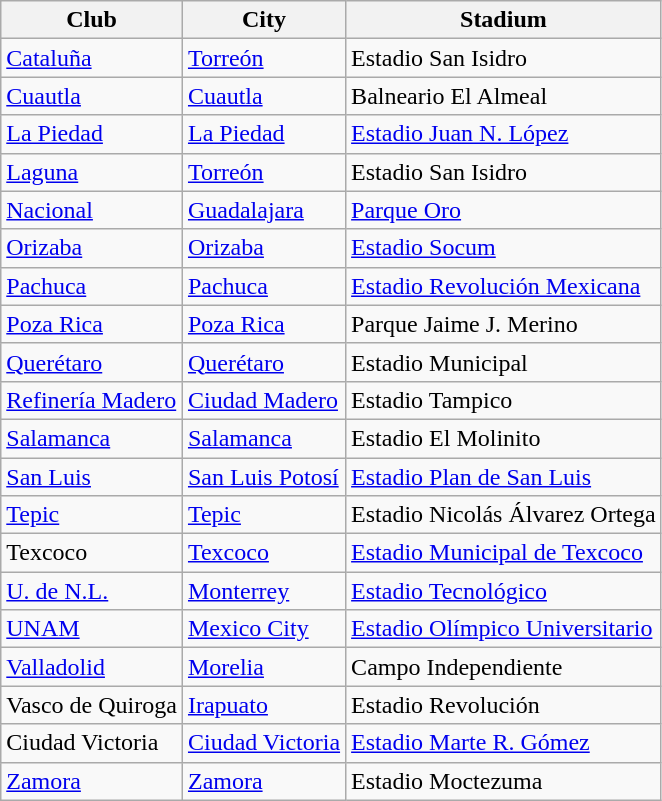<table class="wikitable sortable">
<tr>
<th>Club</th>
<th>City</th>
<th>Stadium</th>
</tr>
<tr>
<td><a href='#'>Cataluña</a></td>
<td><a href='#'>Torreón</a></td>
<td>Estadio San Isidro</td>
</tr>
<tr>
<td><a href='#'>Cuautla</a></td>
<td><a href='#'>Cuautla</a></td>
<td>Balneario El Almeal</td>
</tr>
<tr>
<td><a href='#'>La Piedad</a></td>
<td><a href='#'>La Piedad</a></td>
<td><a href='#'>Estadio Juan N. López</a></td>
</tr>
<tr>
<td><a href='#'>Laguna</a></td>
<td><a href='#'>Torreón</a></td>
<td>Estadio San Isidro</td>
</tr>
<tr>
<td><a href='#'>Nacional</a></td>
<td><a href='#'>Guadalajara</a></td>
<td><a href='#'>Parque Oro</a></td>
</tr>
<tr>
<td><a href='#'>Orizaba</a></td>
<td><a href='#'>Orizaba</a></td>
<td><a href='#'>Estadio Socum</a></td>
</tr>
<tr>
<td><a href='#'>Pachuca</a></td>
<td><a href='#'>Pachuca</a></td>
<td><a href='#'>Estadio Revolución Mexicana</a></td>
</tr>
<tr>
<td><a href='#'>Poza Rica</a></td>
<td><a href='#'>Poza Rica</a></td>
<td>Parque Jaime J. Merino</td>
</tr>
<tr>
<td><a href='#'>Querétaro</a></td>
<td><a href='#'>Querétaro</a></td>
<td>Estadio Municipal</td>
</tr>
<tr>
<td><a href='#'>Refinería Madero</a></td>
<td><a href='#'>Ciudad Madero</a></td>
<td>Estadio Tampico</td>
</tr>
<tr>
<td><a href='#'>Salamanca</a></td>
<td><a href='#'>Salamanca</a></td>
<td>Estadio El Molinito</td>
</tr>
<tr>
<td><a href='#'>San Luis</a></td>
<td><a href='#'>San Luis Potosí</a></td>
<td><a href='#'>Estadio Plan de San Luis</a></td>
</tr>
<tr>
<td><a href='#'>Tepic</a></td>
<td><a href='#'>Tepic</a></td>
<td>Estadio Nicolás Álvarez Ortega</td>
</tr>
<tr>
<td>Texcoco</td>
<td><a href='#'>Texcoco</a></td>
<td><a href='#'>Estadio Municipal de Texcoco</a></td>
</tr>
<tr>
<td><a href='#'>U. de N.L.</a></td>
<td><a href='#'>Monterrey</a></td>
<td><a href='#'>Estadio Tecnológico</a></td>
</tr>
<tr>
<td><a href='#'>UNAM</a></td>
<td><a href='#'>Mexico City</a></td>
<td><a href='#'>Estadio Olímpico Universitario</a></td>
</tr>
<tr>
<td><a href='#'>Valladolid</a></td>
<td><a href='#'>Morelia</a></td>
<td>Campo Independiente</td>
</tr>
<tr>
<td>Vasco de Quiroga</td>
<td><a href='#'>Irapuato</a></td>
<td>Estadio Revolución</td>
</tr>
<tr>
<td>Ciudad Victoria</td>
<td><a href='#'>Ciudad Victoria</a></td>
<td><a href='#'>Estadio Marte R. Gómez</a></td>
</tr>
<tr>
<td><a href='#'>Zamora</a></td>
<td><a href='#'>Zamora</a></td>
<td>Estadio Moctezuma</td>
</tr>
</table>
